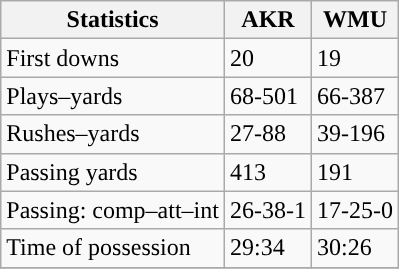<table class="wikitable" style="float: left;">
<tr>
<th>Statistics</th>
<th>AKR</th>
<th>WMU</th>
</tr>
<tr>
<td>First downs</td>
<td>20</td>
<td>19</td>
</tr>
<tr>
<td>Plays–yards</td>
<td>68-501</td>
<td>66-387</td>
</tr>
<tr>
<td>Rushes–yards</td>
<td>27-88</td>
<td>39-196</td>
</tr>
<tr>
<td>Passing yards</td>
<td>413</td>
<td>191</td>
</tr>
<tr>
<td>Passing: comp–att–int</td>
<td>26-38-1</td>
<td>17-25-0</td>
</tr>
<tr>
<td>Time of possession</td>
<td>29:34</td>
<td>30:26</td>
</tr>
<tr>
</tr>
</table>
